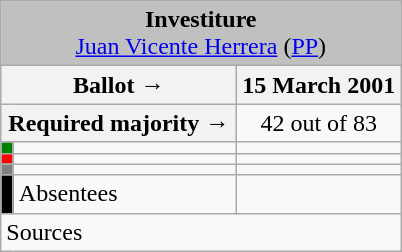<table class="wikitable" style="text-align:center;">
<tr>
<td colspan="3" align="center" bgcolor="#C0C0C0"><strong>Investiture</strong><br><a href='#'>Juan Vicente Herrera</a> (<a href='#'>PP</a>)</td>
</tr>
<tr>
<th colspan="2" width="150px">Ballot →</th>
<th>15 March 2001</th>
</tr>
<tr>
<th colspan="2">Required majority →</th>
<td>42 out of 83 </td>
</tr>
<tr>
<th width="1px" style="background:green;"></th>
<td align="left"></td>
<td></td>
</tr>
<tr>
<th style="color:inherit;background:red;"></th>
<td align="left"></td>
<td></td>
</tr>
<tr>
<th style="color:inherit;background:gray;"></th>
<td align="left"></td>
<td></td>
</tr>
<tr>
<th style="color:inherit;background:black;"></th>
<td align="left"><span>Absentees</span></td>
<td></td>
</tr>
<tr>
<td align="left" colspan="3">Sources</td>
</tr>
</table>
